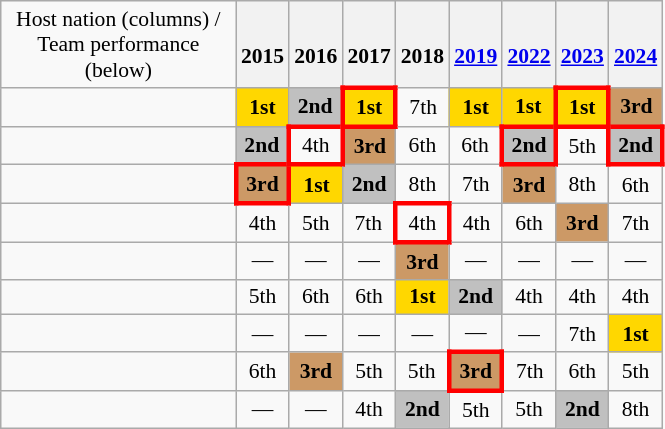<table class="wikitable" style="text-align:center; font-size:90%">
<tr>
<td width="150">Host nation (columns) /<br>Team performance (below)</td>
<th><br>2015</th>
<th><br>2016</th>
<th><br>2017</th>
<th><br>2018</th>
<th><br><a href='#'>2019</a></th>
<th><br><a href='#'>2022</a></th>
<th><br><a href='#'>2023</a></th>
<th><br><a href='#'>2024</a></th>
</tr>
<tr>
<td align="left"></td>
<td bgcolor="Gold"><strong>1st</strong></td>
<td bgcolor="Silver"><strong>2nd</strong></td>
<td style="border: 3px solid red" bgcolor="Gold"><strong>1st</strong></td>
<td>7th</td>
<td bgcolor="Gold"><strong>1st</strong></td>
<td bgcolor="Gold"><strong>1st</strong></td>
<td style="border: 3px solid red" bgcolor="Gold"><strong>1st</strong></td>
<td bgcolor="#cc9966"><strong>3rd</strong></td>
</tr>
<tr>
<td align="left"></td>
<td bgcolor="Silver"><strong>2nd</strong></td>
<td style="border: 3px solid red">4th</td>
<td bgcolor="#cc9966"><strong>3rd</strong></td>
<td>6th</td>
<td>6th</td>
<td style="border: 3px solid red" bgcolor="Silver"><strong>2nd</strong></td>
<td>5th</td>
<td style="border: 3px solid red" bgcolor="Silver"><strong>2nd</strong></td>
</tr>
<tr>
<td align="left"></td>
<td style="border: 3px solid red" bgcolor="#cc9966"><strong>3rd</strong></td>
<td bgcolor="Gold" border: 3px solid red"><strong>1st</strong></td>
<td bgcolor="Silver"><strong>2nd</strong></td>
<td>8th</td>
<td>7th</td>
<td bgcolor="#cc9966"><strong>3rd</strong></td>
<td>8th</td>
<td>6th</td>
</tr>
<tr>
<td align="left"></td>
<td>4th</td>
<td>5th</td>
<td>7th</td>
<td style="border: 3px solid red">4th</td>
<td>4th</td>
<td>6th</td>
<td bgcolor="#cc9966"><strong>3rd</strong></td>
<td>7th</td>
</tr>
<tr>
<td align="left"></td>
<td>—</td>
<td>—</td>
<td>—</td>
<td bgcolor="#cc9966"><strong>3rd</strong></td>
<td>—</td>
<td>—</td>
<td>—</td>
<td>—</td>
</tr>
<tr>
<td align="left"></td>
<td>5th</td>
<td>6th</td>
<td>6th</td>
<td bgcolor="Gold"><strong>1st</strong></td>
<td bgcolor="Silver"><strong>2nd</strong></td>
<td>4th</td>
<td>4th</td>
<td>4th</td>
</tr>
<tr>
<td align="left"></td>
<td>—</td>
<td>—</td>
<td>—</td>
<td>—</td>
<td>—</td>
<td>—</td>
<td>7th</td>
<td bgcolor="Gold"><strong>1st</strong></td>
</tr>
<tr>
<td align="left"></td>
<td>6th</td>
<td bgcolor="#cc9966"><strong>3rd</strong></td>
<td>5th</td>
<td>5th</td>
<td style="border: 3px solid red" bgcolor="#cc9966"><strong>3rd</strong></td>
<td>7th</td>
<td>6th</td>
<td>5th</td>
</tr>
<tr>
<td align="left"></td>
<td>—</td>
<td>—</td>
<td —>4th</td>
<td bgcolor="Silver"><strong>2nd</strong></td>
<td>5th</td>
<td>5th</td>
<td bgcolor="Silver"><strong>2nd</strong></td>
<td>8th</td>
</tr>
</table>
